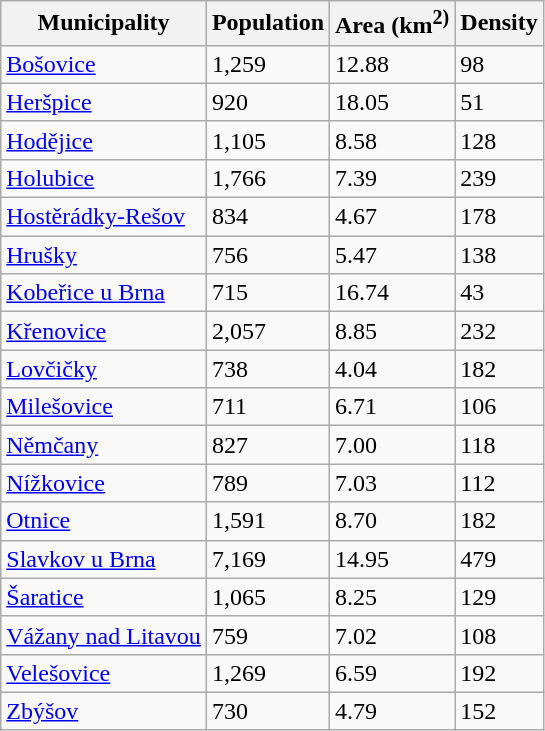<table class="wikitable sortable">
<tr>
<th>Municipality</th>
<th>Population</th>
<th>Area (km<sup>2)</sup></th>
<th>Density</th>
</tr>
<tr>
<td><a href='#'>Bošovice</a></td>
<td>1,259</td>
<td>12.88</td>
<td>98</td>
</tr>
<tr>
<td><a href='#'>Heršpice</a></td>
<td>920</td>
<td>18.05</td>
<td>51</td>
</tr>
<tr>
<td><a href='#'>Hodějice</a></td>
<td>1,105</td>
<td>8.58</td>
<td>128</td>
</tr>
<tr>
<td><a href='#'>Holubice</a></td>
<td>1,766</td>
<td>7.39</td>
<td>239</td>
</tr>
<tr>
<td><a href='#'>Hostěrádky-Rešov</a></td>
<td>834</td>
<td>4.67</td>
<td>178</td>
</tr>
<tr>
<td><a href='#'>Hrušky</a></td>
<td>756</td>
<td>5.47</td>
<td>138</td>
</tr>
<tr>
<td><a href='#'>Kobeřice u Brna</a></td>
<td>715</td>
<td>16.74</td>
<td>43</td>
</tr>
<tr>
<td><a href='#'>Křenovice</a></td>
<td>2,057</td>
<td>8.85</td>
<td>232</td>
</tr>
<tr>
<td><a href='#'>Lovčičky</a></td>
<td>738</td>
<td>4.04</td>
<td>182</td>
</tr>
<tr>
<td><a href='#'>Milešovice</a></td>
<td>711</td>
<td>6.71</td>
<td>106</td>
</tr>
<tr>
<td><a href='#'>Němčany</a></td>
<td>827</td>
<td>7.00</td>
<td>118</td>
</tr>
<tr>
<td><a href='#'>Nížkovice</a></td>
<td>789</td>
<td>7.03</td>
<td>112</td>
</tr>
<tr>
<td><a href='#'>Otnice</a></td>
<td>1,591</td>
<td>8.70</td>
<td>182</td>
</tr>
<tr>
<td><a href='#'>Slavkov u Brna</a></td>
<td>7,169</td>
<td>14.95</td>
<td>479</td>
</tr>
<tr>
<td><a href='#'>Šaratice</a></td>
<td>1,065</td>
<td>8.25</td>
<td>129</td>
</tr>
<tr>
<td><a href='#'>Vážany nad Litavou</a></td>
<td>759</td>
<td>7.02</td>
<td>108</td>
</tr>
<tr>
<td><a href='#'>Velešovice</a></td>
<td>1,269</td>
<td>6.59</td>
<td>192</td>
</tr>
<tr>
<td><a href='#'>Zbýšov</a></td>
<td>730</td>
<td>4.79</td>
<td>152</td>
</tr>
</table>
